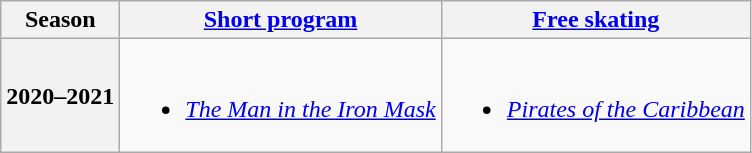<table class=wikitable style=text-align:center>
<tr>
<th>Season</th>
<th><a href='#'>Short program</a></th>
<th><a href='#'>Free skating</a></th>
</tr>
<tr>
<th>2020–2021<br></th>
<td><br><ul><li><em><a href='#'>The Man in the Iron Mask</a></em><br></li></ul></td>
<td><br><ul><li><em><a href='#'>Pirates of the Caribbean</a></em><br></li></ul></td>
</tr>
</table>
